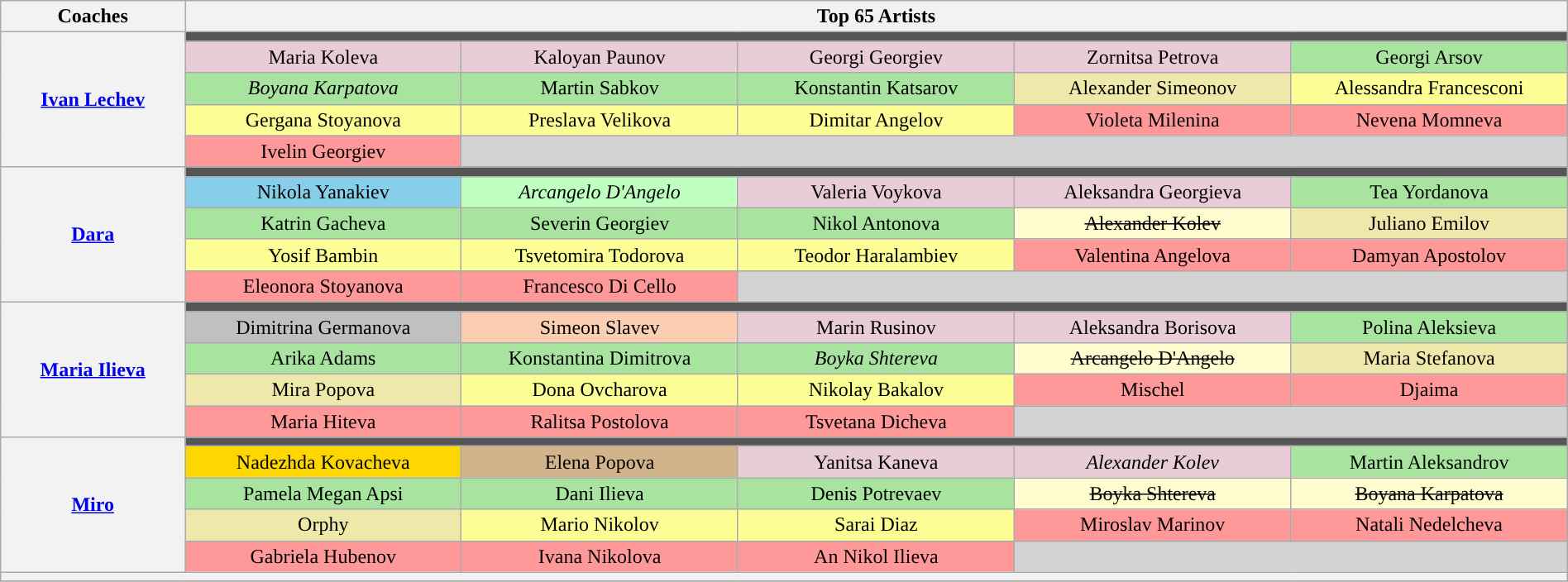<table class="wikitable" style="text-align:center; width:100%">
<tr>
<th scope="col" width="10%">Coaches</th>
<th scope="col" width="100%" colspan="5">Top 65 Artists</th>
</tr>
<tr>
<th rowspan="5"><a href='#'>Ivan Lechev</a></th>
<td colspan="6" style="background:#555555"></td>
</tr>
<tr>
<td width="15%" style="background:#E8CCD7">Maria Koleva</td>
<td width="15%" style="background:#E8CCD7">Kaloyan Paunov</td>
<td width="15%" style="background:#E8CCD7">Georgi Georgiev</td>
<td width="15%" style="background:#E8CCD7">Zornitsa Petrova</td>
<td width="15%" style="background:#A8E4A0">Georgi Arsov</td>
</tr>
<tr>
<td style="background:#A8E4A0"><em>Boyana Karpatova</em></td>
<td style="background:#A8E4A0">Martin Sabkov</td>
<td style="background:#A8E4A0">Konstantin Katsarov</td>
<td style="background: palegoldenrod">Alexander Simeonov</td>
<td style="background:#FDFD96">Alessandra Francesconi</td>
</tr>
<tr>
<td style="background:#FDFD96">Gergana Stoyanova</td>
<td style="background:#FDFD96">Preslava Velikova</td>
<td style="background:#FDFD96">Dimitar Angelov</td>
<td style="background:#ff9999">Violeta Milenina</td>
<td style="background:#ff9999">Nevena Momneva</td>
</tr>
<tr>
<td style="background:#ff9999">Ivelin Georgiev</td>
<td colspan="4" style="background:lightgrey"></td>
</tr>
<tr>
<th rowspan="5"><a href='#'>Dara</a></th>
<td colspan="6" style="background:#555555"></td>
</tr>
<tr>
<td bgcolor="skyblue">Nikola Yanakiev</td>
<td bgcolor="#BFFFC0"><em>Arcangelo D'Angelo</em></td>
<td style="background:#E8CCD7">Valeria Voykova</td>
<td style="background:#E8CCD7">Aleksandra Georgieva</td>
<td style="background:#A8E4A0">Tea Yordanova</td>
</tr>
<tr>
<td style="background:#A8E4A0">Katrin Gacheva</td>
<td style="background:#A8E4A0">Severin Georgiev</td>
<td style="background:#A8E4A0">Nikol Antonova</td>
<td style="background:#FFFDD0"><s>Alexander Kolev</s></td>
<td style="background: palegoldenrod">Juliano Emilov</td>
</tr>
<tr>
<td style="background:#FDFD96">Yosif Bambin</td>
<td style="background:#FDFD96">Tsvetomira Todorova</td>
<td style="background:#FDFD96">Teodor Haralambiev</td>
<td style="background:#ff9999">Valentina Angelova</td>
<td style="background:#ff9999">Damyan Apostolov</td>
</tr>
<tr>
<td style="background:#ff9999">Eleonora Stoyanova</td>
<td style="background:#ff9999">Francesco Di Cello</td>
<td colspan="3" style="background:lightgrey"></td>
</tr>
<tr>
<th rowspan="5"><a href='#'>Maria Ilieva</a></th>
<td colspan="6" style="background:#555555"></td>
</tr>
<tr>
<td bgcolor="silver">Dimitrina Germanova</td>
<td bgcolor="#fbceb1">Simeon Slavev</td>
<td style="background:#E8CCD7">Marin Rusinov</td>
<td style="background:#E8CCD7">Aleksandra Borisova</td>
<td style="background:#A8E4A0">Polina Aleksieva</td>
</tr>
<tr>
<td style="background:#A8E4A0">Arika Adams</td>
<td style="background:#A8E4A0">Konstantina Dimitrova</td>
<td style="background:#A8E4A0"><em>Boyka Shtereva</em></td>
<td style="background:#FFFDD0"><s>Arcangelo D'Angelo</s></td>
<td style="background: palegoldenrod">Maria Stefanova</td>
</tr>
<tr>
<td style="background: palegoldenrod">Mira Popova</td>
<td style="background:#FDFD96">Dona Ovcharova</td>
<td style="background:#FDFD96">Nikolay Bakalov</td>
<td style="background:#ff9999">Mischel</td>
<td style="background:#ff9999">Djaima</td>
</tr>
<tr>
<td style="background:#ff9999">Maria Hiteva</td>
<td style="background:#ff9999">Ralitsa Postolova</td>
<td style="background:#ff9999">Tsvetana Dicheva</td>
<td colspan="2" style="background:lightgrey"></td>
</tr>
<tr>
<th rowspan="5"><a href='#'>Miro</a></th>
<td colspan="6" style="background:#555555"></td>
</tr>
<tr>
<td bgcolor="gold">Nadezhda Kovacheva</td>
<td bgcolor="tan">Elena Popova</td>
<td style="background:#E8CCD7">Yanitsa Kaneva</td>
<td style="background:#E8CCD7"><em>Alexander Kolev</em></td>
<td style="background:#A8E4A0">Martin Aleksandrov</td>
</tr>
<tr>
<td style="background:#A8E4A0">Pamela Megan Apsi</td>
<td style="background:#A8E4A0">Dani Ilieva</td>
<td style="background:#A8E4A0">Denis Potrevaev</td>
<td style="background:#FFFDD0"><s>Boyka Shtereva</s></td>
<td style="background:#FFFDD0"><s>Boyana Karpatova</s></td>
</tr>
<tr>
<td style="background: palegoldenrod">Orphy</td>
<td style="background:#FDFD96">Mario Nikolov</td>
<td style="background:#FDFD96">Sarai Diaz</td>
<td style="background:#ff9999">Miroslav Marinov</td>
<td style="background:#ff9999">Natali Nedelcheva</td>
</tr>
<tr>
<td style="background:#ff9999; width:14%">Gabriela Hubenov</td>
<td style="background:#ff9999; width:14%">Ivana Nikolova</td>
<td style="background:#ff9999; width:14%">An Nikol Ilieva</td>
<td colspan="2" style="background:lightgrey; width:14%"></td>
</tr>
<tr>
<th colspan="7" style="font-size:90%; line-height:12px;"></th>
</tr>
<tr>
</tr>
</table>
